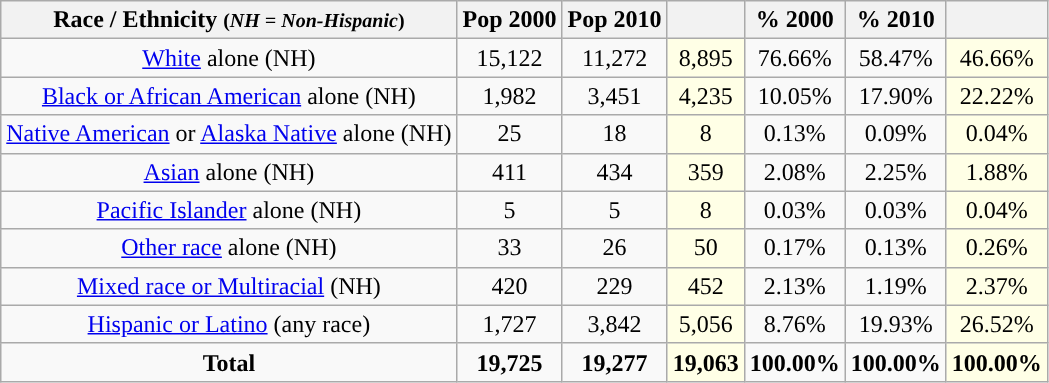<table class="wikitable" style="text-align:center;">
<tr>
<th>Race / Ethnicity <small>(<em>NH = Non-Hispanic</em>)</small></th>
<th>Pop 2000</th>
<th>Pop 2010</th>
<th></th>
<th>% 2000</th>
<th>% 2010</th>
<th></th>
</tr>
<tr>
<td><a href='#'>White</a> alone (NH)</td>
<td>15,122</td>
<td>11,272</td>
<td style='background: #ffffe6;'>8,895</td>
<td>76.66%</td>
<td>58.47%</td>
<td style='background: #ffffe6;'>46.66%</td>
</tr>
<tr>
<td><a href='#'>Black or African American</a> alone (NH)</td>
<td>1,982</td>
<td>3,451</td>
<td style='background: #ffffe6;'>4,235</td>
<td>10.05%</td>
<td>17.90%</td>
<td style='background: #ffffe6;'>22.22%</td>
</tr>
<tr>
<td><a href='#'>Native American</a> or <a href='#'>Alaska Native</a> alone (NH)</td>
<td>25</td>
<td>18</td>
<td style='background: #ffffe6;'>8</td>
<td>0.13%</td>
<td>0.09%</td>
<td style='background: #ffffe6;'>0.04%</td>
</tr>
<tr>
<td><a href='#'>Asian</a> alone (NH)</td>
<td>411</td>
<td>434</td>
<td style='background: #ffffe6;'>359</td>
<td>2.08%</td>
<td>2.25%</td>
<td style='background: #ffffe6;'>1.88%</td>
</tr>
<tr>
<td><a href='#'>Pacific Islander</a> alone (NH)</td>
<td>5</td>
<td>5</td>
<td style='background: #ffffe6;'>8</td>
<td>0.03%</td>
<td>0.03%</td>
<td style='background: #ffffe6;'>0.04%</td>
</tr>
<tr>
<td><a href='#'>Other race</a> alone (NH)</td>
<td>33</td>
<td>26</td>
<td style='background: #ffffe6;'>50</td>
<td>0.17%</td>
<td>0.13%</td>
<td style='background: #ffffe6;'>0.26%</td>
</tr>
<tr>
<td><a href='#'>Mixed race or Multiracial</a> (NH)</td>
<td>420</td>
<td>229</td>
<td style='background: #ffffe6;'>452</td>
<td>2.13%</td>
<td>1.19%</td>
<td style='background: #ffffe6;'>2.37%</td>
</tr>
<tr>
<td><a href='#'>Hispanic or Latino</a> (any race)</td>
<td>1,727</td>
<td>3,842</td>
<td style='background: #ffffe6;'>5,056</td>
<td>8.76%</td>
<td>19.93%</td>
<td style='background: #ffffe6;'>26.52%</td>
</tr>
<tr>
<td><strong>Total</strong></td>
<td><strong>19,725</strong></td>
<td><strong>19,277</strong></td>
<td style='background: #ffffe6;'><strong>19,063</strong></td>
<td><strong>100.00%</strong></td>
<td><strong>100.00%</strong></td>
<td style='background: #ffffe6;'><strong>100.00%</strong></td>
</tr>
</table>
